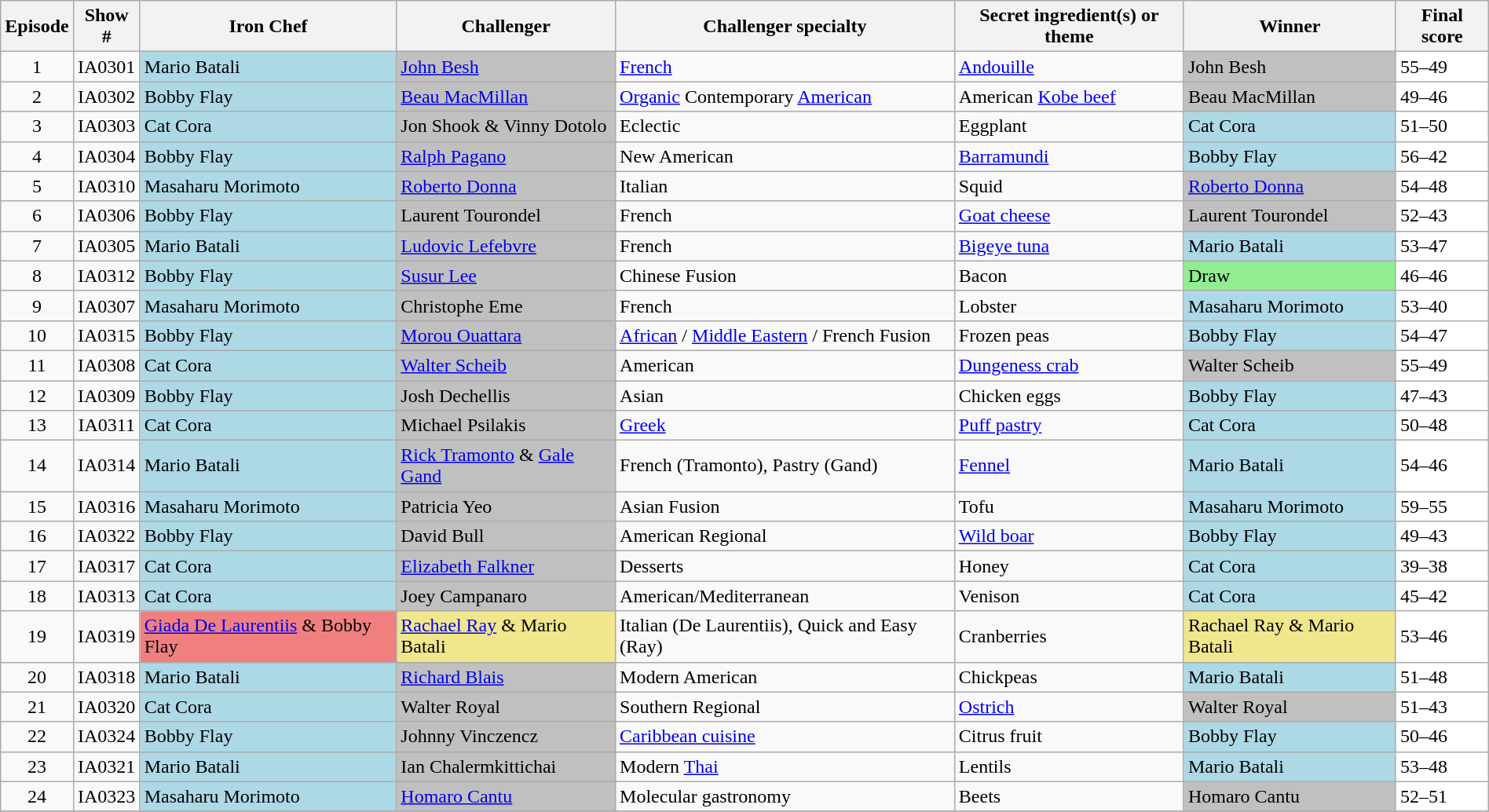<table class="wikitable sortable" width="100%">
<tr>
<th><span>Episode</span></th>
<th><span>Show #</span></th>
<th><span>Iron Chef</span></th>
<th><span>Challenger</span></th>
<th><span>Challenger specialty</span></th>
<th><span>Secret ingredient(s) or theme</span></th>
<th><span>Winner</span></th>
<th><span>Final score</span></th>
</tr>
<tr>
<td style="text-align:center">1</td>
<td style="text-align:center">IA0301</td>
<td style="background:lightblue">Mario Batali</td>
<td style="background:silver"><a href='#'>John Besh</a></td>
<td><a href='#'>French</a></td>
<td><a href='#'>Andouille</a></td>
<td style="background:silver">John Besh</td>
<td style="background:white">55–49</td>
</tr>
<tr>
<td style="text-align:center">2</td>
<td style="text-align:center">IA0302</td>
<td style="background:lightblue">Bobby Flay</td>
<td style="background:silver"><a href='#'>Beau MacMillan</a></td>
<td><a href='#'>Organic</a> Contemporary <a href='#'>American</a></td>
<td>American <a href='#'>Kobe beef</a></td>
<td style="background:silver">Beau MacMillan</td>
<td style="background:white">49–46</td>
</tr>
<tr>
<td style="text-align:center">3</td>
<td style="text-align:center">IA0303</td>
<td style="background:lightblue">Cat Cora</td>
<td style="background:silver">Jon Shook & Vinny Dotolo</td>
<td>Eclectic</td>
<td>Eggplant</td>
<td style="background:lightblue">Cat Cora</td>
<td style="background:white">51–50</td>
</tr>
<tr>
<td style="text-align:center">4</td>
<td style="text-align:center">IA0304</td>
<td style="background:lightblue">Bobby Flay</td>
<td style="background:silver"><a href='#'>Ralph Pagano</a></td>
<td>New American</td>
<td><a href='#'>Barramundi</a></td>
<td style="background:lightblue">Bobby Flay</td>
<td style="background:white">56–42</td>
</tr>
<tr>
<td style="text-align:center">5</td>
<td style="text-align:center">IA0310</td>
<td style="background:lightblue">Masaharu Morimoto</td>
<td style="background:silver"><a href='#'>Roberto Donna</a></td>
<td>Italian</td>
<td>Squid</td>
<td style="background:silver"><a href='#'>Roberto Donna</a></td>
<td style="background:white">54–48</td>
</tr>
<tr>
<td style="text-align:center">6</td>
<td style="text-align:center">IA0306</td>
<td style="background:lightblue">Bobby Flay</td>
<td style="background:silver">Laurent Tourondel</td>
<td>French</td>
<td><a href='#'>Goat cheese</a></td>
<td style="background:silver">Laurent Tourondel</td>
<td style="background:white">52–43</td>
</tr>
<tr>
<td style="text-align:center">7</td>
<td style="text-align:center">IA0305</td>
<td style="background:lightblue">Mario Batali</td>
<td style="background:silver"><a href='#'>Ludovic Lefebvre</a></td>
<td>French</td>
<td><a href='#'>Bigeye tuna</a></td>
<td style="background:lightblue">Mario Batali</td>
<td style="background:white">53–47</td>
</tr>
<tr>
<td style="text-align:center">8</td>
<td style="text-align:center">IA0312</td>
<td style="background:lightblue">Bobby Flay</td>
<td style="background:silver"><a href='#'>Susur Lee</a></td>
<td>Chinese Fusion</td>
<td>Bacon</td>
<td style="background:lightgreen">Draw</td>
<td style="background:white">46–46</td>
</tr>
<tr>
<td style="text-align:center">9</td>
<td style="text-align:center">IA0307</td>
<td style="background:lightblue">Masaharu Morimoto</td>
<td style="background:silver">Christophe Eme</td>
<td>French</td>
<td>Lobster</td>
<td style="background:lightblue">Masaharu Morimoto</td>
<td style="background:white">53–40</td>
</tr>
<tr>
<td style="text-align:center">10</td>
<td style="text-align:center">IA0315</td>
<td style="background:lightblue">Bobby Flay</td>
<td style="background:silver"><a href='#'>Morou Ouattara</a></td>
<td><a href='#'>African</a> / <a href='#'>Middle Eastern</a> / French Fusion</td>
<td>Frozen peas</td>
<td style="background:lightblue">Bobby Flay</td>
<td style="background:white">54–47</td>
</tr>
<tr>
<td style="text-align:center">11</td>
<td style="text-align:center">IA0308</td>
<td style="background:lightblue">Cat Cora</td>
<td style="background:silver"><a href='#'>Walter Scheib</a></td>
<td>American</td>
<td><a href='#'>Dungeness crab</a></td>
<td style="background:silver">Walter Scheib</td>
<td style="background:white">55–49</td>
</tr>
<tr>
<td style="text-align:center">12</td>
<td style="text-align:center">IA0309</td>
<td style="background:lightblue">Bobby Flay</td>
<td style="background:silver">Josh Dechellis</td>
<td>Asian</td>
<td>Chicken eggs</td>
<td style="background:lightblue">Bobby Flay</td>
<td style="background:white">47–43</td>
</tr>
<tr>
<td style="text-align:center">13</td>
<td style="text-align:center">IA0311</td>
<td style="background:lightblue">Cat Cora</td>
<td style="background:silver">Michael Psilakis</td>
<td><a href='#'>Greek</a></td>
<td><a href='#'>Puff pastry</a></td>
<td style="background:lightblue">Cat Cora</td>
<td style="background:white">50–48</td>
</tr>
<tr>
<td style="text-align:center">14</td>
<td style="text-align:center">IA0314</td>
<td style="background:lightblue">Mario Batali</td>
<td style="background:silver"><a href='#'>Rick Tramonto</a> & <a href='#'>Gale Gand</a></td>
<td>French (Tramonto), Pastry (Gand)</td>
<td><a href='#'>Fennel</a></td>
<td style="background:lightblue">Mario Batali</td>
<td style="background:white">54–46</td>
</tr>
<tr>
<td style="text-align:center">15</td>
<td style="text-align:center">IA0316</td>
<td style="background:lightblue">Masaharu Morimoto</td>
<td style="background:silver">Patricia Yeo</td>
<td>Asian Fusion</td>
<td>Tofu</td>
<td style="background:lightblue">Masaharu Morimoto</td>
<td style="background:white">59–55</td>
</tr>
<tr>
<td style="text-align:center">16</td>
<td style="text-align:center">IA0322</td>
<td style="background:lightblue">Bobby Flay</td>
<td style="background:silver">David Bull</td>
<td>American Regional</td>
<td><a href='#'>Wild boar</a></td>
<td style="background:lightblue">Bobby Flay</td>
<td style="background:white">49–43</td>
</tr>
<tr>
<td style="text-align:center">17</td>
<td style="text-align:center">IA0317</td>
<td style="background:lightblue">Cat Cora</td>
<td style="background:silver"><a href='#'>Elizabeth Falkner</a></td>
<td>Desserts</td>
<td>Honey</td>
<td style="background:lightblue">Cat Cora</td>
<td style="background:white">39–38</td>
</tr>
<tr>
<td style="text-align:center">18</td>
<td style="text-align:center">IA0313</td>
<td style="background:lightblue">Cat Cora</td>
<td style="background:silver">Joey Campanaro</td>
<td>American/Mediterranean</td>
<td>Venison</td>
<td style="background:lightblue">Cat Cora</td>
<td style="background:white">45–42</td>
</tr>
<tr>
<td style="text-align:center">19</td>
<td style="text-align:center">IA0319</td>
<td style="background:lightcoral"><a href='#'>Giada De Laurentiis</a> & Bobby Flay</td>
<td style="background:Khaki"><a href='#'>Rachael Ray</a> & Mario Batali</td>
<td>Italian (De Laurentiis), Quick and Easy (Ray)</td>
<td>Cranberries</td>
<td style="background:Khaki">Rachael Ray & Mario Batali</td>
<td style="background:white">53–46</td>
</tr>
<tr>
<td style="text-align:center">20</td>
<td style="text-align:center">IA0318</td>
<td style="background:lightblue">Mario Batali</td>
<td style="background:silver"><a href='#'>Richard Blais</a></td>
<td>Modern American</td>
<td>Chickpeas</td>
<td style="background:lightblue">Mario Batali</td>
<td style="background:white">51–48</td>
</tr>
<tr>
<td style="text-align:center">21</td>
<td style="text-align:center">IA0320</td>
<td style="background:lightblue">Cat Cora</td>
<td style="background:silver">Walter Royal</td>
<td>Southern Regional</td>
<td><a href='#'>Ostrich</a></td>
<td style="background:silver">Walter Royal</td>
<td style="background:white">51–43</td>
</tr>
<tr>
<td style="text-align:center">22</td>
<td style="text-align:center">IA0324</td>
<td style="background:lightblue">Bobby Flay</td>
<td style="background:silver">Johnny Vinczencz</td>
<td><a href='#'>Caribbean cuisine</a></td>
<td>Citrus fruit</td>
<td style="background:lightblue">Bobby Flay</td>
<td style="background:white">50–46</td>
</tr>
<tr>
<td style="text-align:center">23</td>
<td style="text-align:center">IA0321</td>
<td style="background:lightblue">Mario Batali</td>
<td style="background:silver">Ian Chalermkittichai</td>
<td>Modern <a href='#'>Thai</a></td>
<td>Lentils</td>
<td style="background:lightblue">Mario Batali</td>
<td style="background:white">53–48</td>
</tr>
<tr>
<td style="text-align:center">24</td>
<td style="text-align:center">IA0323</td>
<td style="background:lightblue">Masaharu Morimoto</td>
<td style="background:silver"><a href='#'>Homaro Cantu</a></td>
<td>Molecular gastronomy</td>
<td>Beets</td>
<td style="background:silver">Homaro Cantu</td>
<td style="background:white">52–51</td>
</tr>
<tr>
</tr>
</table>
